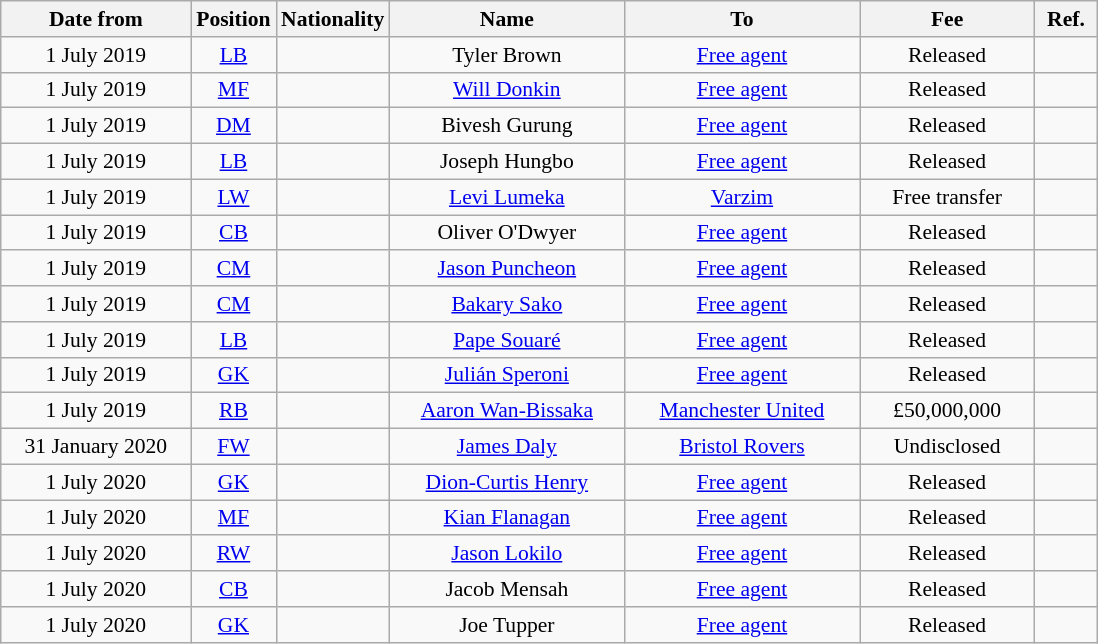<table class="wikitable"  style="text-align:center; font-size:90%; ">
<tr>
<th style="width:120px;">Date from</th>
<th style="width:50px;">Position</th>
<th style="width:50px;">Nationality</th>
<th style="width:150px;">Name</th>
<th style="width:150px;">To</th>
<th style="width:110px;">Fee</th>
<th style="width:35px;">Ref.</th>
</tr>
<tr>
<td>1 July 2019</td>
<td><a href='#'>LB</a></td>
<td></td>
<td>Tyler Brown</td>
<td> <a href='#'>Free agent</a></td>
<td>Released</td>
<td></td>
</tr>
<tr>
<td>1 July 2019</td>
<td><a href='#'>MF</a></td>
<td></td>
<td><a href='#'>Will Donkin</a></td>
<td> <a href='#'>Free agent</a></td>
<td>Released</td>
<td></td>
</tr>
<tr>
<td>1 July 2019</td>
<td><a href='#'>DM</a></td>
<td></td>
<td>Bivesh Gurung</td>
<td> <a href='#'>Free agent</a></td>
<td>Released</td>
<td></td>
</tr>
<tr>
<td>1 July 2019</td>
<td><a href='#'>LB</a></td>
<td></td>
<td>Joseph Hungbo</td>
<td> <a href='#'>Free agent</a></td>
<td>Released</td>
<td></td>
</tr>
<tr>
<td>1 July 2019</td>
<td><a href='#'>LW</a></td>
<td></td>
<td><a href='#'>Levi Lumeka</a></td>
<td> <a href='#'>Varzim</a></td>
<td>Free transfer</td>
<td></td>
</tr>
<tr>
<td>1 July 2019</td>
<td><a href='#'>CB</a></td>
<td></td>
<td>Oliver O'Dwyer</td>
<td> <a href='#'>Free agent</a></td>
<td>Released</td>
<td></td>
</tr>
<tr>
<td>1 July 2019</td>
<td><a href='#'>CM</a></td>
<td></td>
<td><a href='#'>Jason Puncheon</a></td>
<td> <a href='#'>Free agent</a></td>
<td>Released</td>
<td></td>
</tr>
<tr>
<td>1 July 2019</td>
<td><a href='#'>CM</a></td>
<td></td>
<td><a href='#'>Bakary Sako</a></td>
<td> <a href='#'>Free agent</a></td>
<td>Released</td>
<td></td>
</tr>
<tr>
<td>1 July 2019</td>
<td><a href='#'>LB</a></td>
<td></td>
<td><a href='#'>Pape Souaré</a></td>
<td> <a href='#'>Free agent</a></td>
<td>Released</td>
<td></td>
</tr>
<tr>
<td>1 July 2019</td>
<td><a href='#'>GK</a></td>
<td></td>
<td><a href='#'>Julián Speroni</a></td>
<td> <a href='#'>Free agent</a></td>
<td>Released</td>
<td></td>
</tr>
<tr>
<td>1 July 2019</td>
<td><a href='#'>RB</a></td>
<td></td>
<td><a href='#'>Aaron Wan-Bissaka</a></td>
<td><a href='#'>Manchester United</a></td>
<td>£50,000,000</td>
<td></td>
</tr>
<tr>
<td>31 January 2020</td>
<td><a href='#'>FW</a></td>
<td></td>
<td><a href='#'>James Daly</a></td>
<td><a href='#'>Bristol Rovers</a></td>
<td>Undisclosed</td>
<td></td>
</tr>
<tr>
<td>1 July 2020</td>
<td><a href='#'>GK</a></td>
<td></td>
<td><a href='#'>Dion-Curtis Henry</a></td>
<td> <a href='#'>Free agent</a></td>
<td>Released</td>
<td></td>
</tr>
<tr>
<td>1 July 2020</td>
<td><a href='#'>MF</a></td>
<td></td>
<td><a href='#'>Kian Flanagan</a></td>
<td> <a href='#'>Free agent</a></td>
<td>Released</td>
<td></td>
</tr>
<tr>
<td>1 July 2020</td>
<td><a href='#'>RW</a></td>
<td></td>
<td><a href='#'>Jason Lokilo</a></td>
<td> <a href='#'>Free agent</a> </td>
<td>Released</td>
<td></td>
</tr>
<tr>
<td>1 July 2020</td>
<td><a href='#'>CB</a></td>
<td></td>
<td>Jacob Mensah</td>
<td> <a href='#'>Free agent</a></td>
<td>Released</td>
<td></td>
</tr>
<tr>
<td>1 July 2020</td>
<td><a href='#'>GK</a></td>
<td></td>
<td>Joe Tupper</td>
<td> <a href='#'>Free agent</a> </td>
<td>Released</td>
<td></td>
</tr>
</table>
